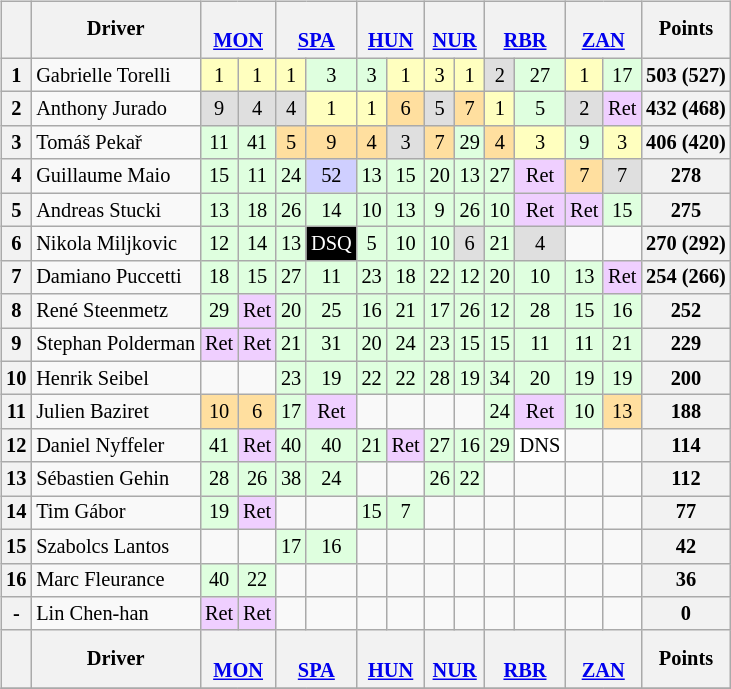<table>
<tr>
<td valign="top"><br><table class="wikitable" style="font-size:85%; text-align:center;">
<tr>
<th></th>
<th>Driver</th>
<th colspan="2"><br><a href='#'>MON</a></th>
<th colspan="2"><br><a href='#'>SPA</a></th>
<th colspan="2"><br><a href='#'>HUN</a></th>
<th colspan="2"><br><a href='#'>NUR</a></th>
<th colspan="2"><br><a href='#'>RBR</a></th>
<th colspan="2"><br><a href='#'>ZAN</a></th>
<th>Points</th>
</tr>
<tr>
<th>1</th>
<td align="left"> Gabrielle Torelli</td>
<td style="background:#ffffbf;">1</td>
<td style="background:#ffffbf;">1</td>
<td style="background:#ffffbf;">1</td>
<td style="background:#dfffdf;">3</td>
<td style="background:#dfffdf;">3</td>
<td style="background:#ffffbf;">1</td>
<td style="background:#ffffbf;">3</td>
<td style="background:#ffffbf;">1</td>
<td style="background:#dfdfdf;">2</td>
<td style="background:#dfffdf;">27</td>
<td style="background:#ffffbf;">1</td>
<td style="background:#dfffdf;">17</td>
<th>503 (527)</th>
</tr>
<tr>
<th>2</th>
<td align="left"> Anthony Jurado</td>
<td style="background:#dfdfdf;">9</td>
<td style="background:#dfdfdf;">4</td>
<td style="background:#dfdfdf;">4</td>
<td style="background:#ffffbf;">1</td>
<td style="background:#ffffbf;">1</td>
<td style="background:#ffdf9f;">6</td>
<td style="background:#dfdfdf;">5</td>
<td style="background:#ffdf9f;">7</td>
<td style="background:#ffffbf;">1</td>
<td style="background:#dfffdf;">5</td>
<td style="background:#dfdfdf;">2</td>
<td style="background:#efcfff;">Ret</td>
<th>432 (468)</th>
</tr>
<tr>
<th>3</th>
<td align="left"> Tomáš Pekař</td>
<td style="background:#dfffdf;">11</td>
<td style="background:#dfffdf;">41</td>
<td style="background:#ffdf9f;">5</td>
<td style="background:#ffdf9f;">9</td>
<td style="background:#ffdf9f;">4</td>
<td style="background:#dfdfdf;">3</td>
<td style="background:#ffdf9f;">7</td>
<td style="background:#dfffdf;">29</td>
<td style="background:#ffdf9f;">4</td>
<td style="background:#ffffbf;">3</td>
<td style="background:#dfffdf;">9</td>
<td style="background:#ffffbf;">3</td>
<th>406 (420)</th>
</tr>
<tr>
<th>4</th>
<td align="left"> Guillaume Maio</td>
<td style="background:#dfffdf;">15</td>
<td style="background:#dfffdf;">11</td>
<td style="background:#dfffdf;">24</td>
<td style="background:#cfcfff;">52</td>
<td style="background:#dfffdf;">13</td>
<td style="background:#dfffdf;">15</td>
<td style="background:#dfffdf;">20</td>
<td style="background:#dfffdf;">13</td>
<td style="background:#dfffdf;">27</td>
<td style="background:#efcfff;">Ret</td>
<td style="background:#ffdf9f;">7</td>
<td style="background:#dfdfdf;">7</td>
<th>278</th>
</tr>
<tr>
<th>5</th>
<td align="left"> Andreas Stucki</td>
<td style="background:#dfffdf;">13</td>
<td style="background:#dfffdf;">18</td>
<td style="background:#dfffdf;">26</td>
<td style="background:#dfffdf;">14</td>
<td style="background:#dfffdf;">10</td>
<td style="background:#dfffdf;">13</td>
<td style="background:#dfffdf;">9</td>
<td style="background:#dfffdf;">26</td>
<td style="background:#dfffdf;">10</td>
<td style="background:#efcfff;">Ret</td>
<td style="background:#efcfff;">Ret</td>
<td style="background:#dfffdf;">15</td>
<th>275</th>
</tr>
<tr>
<th>6</th>
<td align="left"> Nikola Miljkovic</td>
<td style="background:#dfffdf;">12</td>
<td style="background:#dfffdf;">14</td>
<td style="background:#dfffdf;">13</td>
<td style="background:#000000; color:#ffffff">DSQ</td>
<td style="background:#dfffdf;">5</td>
<td style="background:#dfffdf;">10</td>
<td style="background:#dfffdf;">10</td>
<td style="background:#dfdfdf;">6</td>
<td style="background:#dfffdf;">21</td>
<td style="background:#dfdfdf;">4</td>
<td></td>
<td></td>
<th>270 (292)</th>
</tr>
<tr>
<th>7</th>
<td align="left"> Damiano Puccetti</td>
<td style="background:#dfffdf;">18</td>
<td style="background:#dfffdf;">15</td>
<td style="background:#dfffdf;">27</td>
<td style="background:#dfffdf;">11</td>
<td style="background:#dfffdf;">23</td>
<td style="background:#dfffdf;">18</td>
<td style="background:#dfffdf;">22</td>
<td style="background:#dfffdf;">12</td>
<td style="background:#dfffdf;">20</td>
<td style="background:#dfffdf;">10</td>
<td style="background:#dfffdf;">13</td>
<td style="background:#efcfff;">Ret</td>
<th>254 (266)</th>
</tr>
<tr>
<th>8</th>
<td align="left"> René Steenmetz</td>
<td style="background:#dfffdf;">29</td>
<td style="background:#efcfff;">Ret</td>
<td style="background:#dfffdf;">20</td>
<td style="background:#dfffdf;">25</td>
<td style="background:#dfffdf;">16</td>
<td style="background:#dfffdf;">21</td>
<td style="background:#dfffdf;">17</td>
<td style="background:#dfffdf;">26</td>
<td style="background:#dfffdf;">12</td>
<td style="background:#dfffdf;">28</td>
<td style="background:#dfffdf;">15</td>
<td style="background:#dfffdf;">16</td>
<th>252</th>
</tr>
<tr>
<th>9</th>
<td align="left"> Stephan Polderman</td>
<td style="background:#efcfff;">Ret</td>
<td style="background:#efcfff;">Ret</td>
<td style="background:#dfffdf;">21</td>
<td style="background:#dfffdf;">31</td>
<td style="background:#dfffdf;">20</td>
<td style="background:#dfffdf;">24</td>
<td style="background:#dfffdf;">23</td>
<td style="background:#dfffdf;">15</td>
<td style="background:#dfffdf;">15</td>
<td style="background:#dfffdf;">11</td>
<td style="background:#dfffdf;">11</td>
<td style="background:#dfffdf;">21</td>
<th>229</th>
</tr>
<tr>
<th>10</th>
<td align="left"> Henrik Seibel</td>
<td></td>
<td></td>
<td style="background:#dfffdf;">23</td>
<td style="background:#dfffdf;">19</td>
<td style="background:#dfffdf;">22</td>
<td style="background:#dfffdf;">22</td>
<td style="background:#dfffdf;">28</td>
<td style="background:#dfffdf;">19</td>
<td style="background:#dfffdf;">34</td>
<td style="background:#dfffdf;">20</td>
<td style="background:#dfffdf;">19</td>
<td style="background:#dfffdf;">19</td>
<th>200</th>
</tr>
<tr>
<th>11</th>
<td align="left"> Julien Baziret</td>
<td style="background:#ffdf9f;">10</td>
<td style="background:#ffdf9f;">6</td>
<td style="background:#dfffdf;">17</td>
<td style="background:#efcfff;">Ret</td>
<td></td>
<td></td>
<td></td>
<td></td>
<td style="background:#dfffdf;">24</td>
<td style="background:#efcfff;">Ret</td>
<td style="background:#dfffdf;">10</td>
<td style="background:#ffdf9f;">13</td>
<th>188</th>
</tr>
<tr>
<th>12</th>
<td align="left"> Daniel Nyffeler</td>
<td style="background:#dfffdf;">41</td>
<td style="background:#efcfff;">Ret</td>
<td style="background:#dfffdf;">40</td>
<td style="background:#dfffdf;">40</td>
<td style="background:#dfffdf;">21</td>
<td style="background:#efcfff;">Ret</td>
<td style="background:#dfffdf;">27</td>
<td style="background:#dfffdf;">16</td>
<td style="background:#dfffdf;">29</td>
<td style="background:#ffffff;">DNS</td>
<td></td>
<td></td>
<th>114</th>
</tr>
<tr>
<th>13</th>
<td align="left"> Sébastien Gehin</td>
<td style="background:#dfffdf;">28</td>
<td style="background:#dfffdf;">26</td>
<td style="background:#dfffdf;">38</td>
<td style="background:#dfffdf;">24</td>
<td></td>
<td></td>
<td style="background:#dfffdf;">26</td>
<td style="background:#dfffdf;">22</td>
<td></td>
<td></td>
<td></td>
<td></td>
<th>112</th>
</tr>
<tr>
<th>14</th>
<td align="left"> Tim Gábor</td>
<td style="background:#dfffdf;">19</td>
<td style="background:#efcfff;">Ret</td>
<td></td>
<td></td>
<td style="background:#dfffdf;">15</td>
<td style="background:#dfffdf;">7</td>
<td></td>
<td></td>
<td></td>
<td></td>
<td></td>
<td></td>
<th>77</th>
</tr>
<tr>
<th>15</th>
<td align="left"> Szabolcs Lantos</td>
<td></td>
<td></td>
<td style="background:#dfffdf;">17</td>
<td style="background:#dfffdf;">16</td>
<td></td>
<td></td>
<td></td>
<td></td>
<td></td>
<td></td>
<td></td>
<td></td>
<th>42</th>
</tr>
<tr>
<th>16</th>
<td align="left"> Marc Fleurance</td>
<td style="background:#dfffdf;">40</td>
<td style="background:#dfffdf;">22</td>
<td></td>
<td></td>
<td></td>
<td></td>
<td></td>
<td></td>
<td></td>
<td></td>
<td></td>
<td></td>
<th>36</th>
</tr>
<tr>
<th>-</th>
<td align="left"> Lin Chen-han</td>
<td style="background:#efcfff;">Ret</td>
<td style="background:#efcfff;">Ret</td>
<td></td>
<td></td>
<td></td>
<td></td>
<td></td>
<td></td>
<td></td>
<td></td>
<td></td>
<td></td>
<th>0</th>
</tr>
<tr>
<th></th>
<th>Driver</th>
<th colspan="2"><br><a href='#'>MON</a></th>
<th colspan="2"><br><a href='#'>SPA</a></th>
<th colspan="2"><br><a href='#'>HUN</a></th>
<th colspan="2"><br><a href='#'>NUR</a></th>
<th colspan="2"><br><a href='#'>RBR</a></th>
<th colspan="2"><br><a href='#'>ZAN</a></th>
<th>Points</th>
</tr>
<tr>
</tr>
</table>
</td>
<td valign="top"><br></td>
</tr>
</table>
